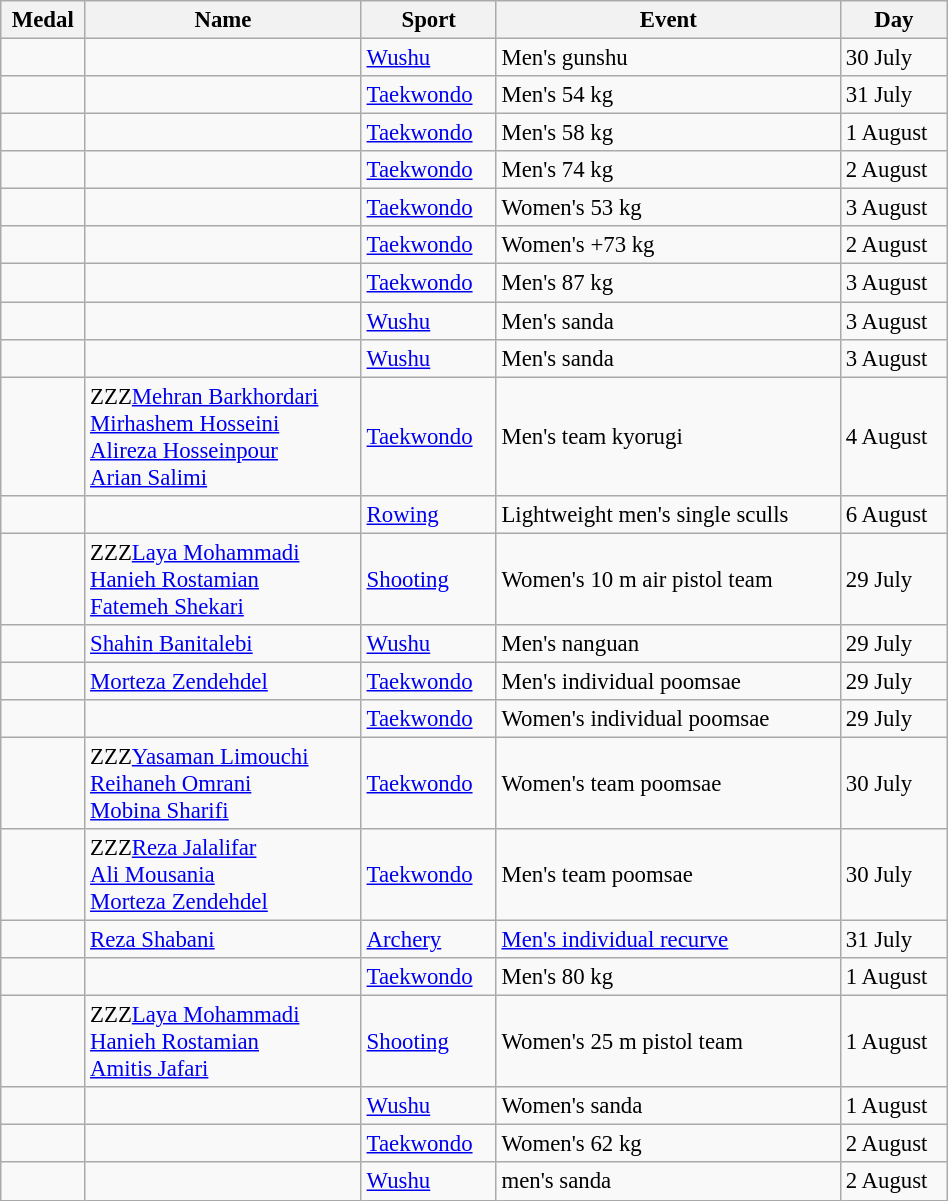<table class="wikitable sortable" style="font-size: 95%; width:50%">
<tr>
<th>Medal</th>
<th>Name</th>
<th>Sport</th>
<th>Event</th>
<th>Day</th>
</tr>
<tr>
<td></td>
<td></td>
<td><a href='#'>Wushu</a></td>
<td>Men's gunshu</td>
<td>30 July</td>
</tr>
<tr>
<td></td>
<td></td>
<td><a href='#'>Taekwondo</a></td>
<td>Men's 54 kg</td>
<td>31 July</td>
</tr>
<tr>
<td></td>
<td></td>
<td><a href='#'>Taekwondo</a></td>
<td>Men's 58 kg</td>
<td>1 August</td>
</tr>
<tr>
<td></td>
<td></td>
<td><a href='#'>Taekwondo</a></td>
<td>Men's 74 kg</td>
<td>2 August</td>
</tr>
<tr>
<td></td>
<td></td>
<td><a href='#'>Taekwondo</a></td>
<td>Women's 53 kg</td>
<td>3 August</td>
</tr>
<tr>
<td></td>
<td></td>
<td><a href='#'>Taekwondo</a></td>
<td>Women's +73 kg</td>
<td>2 August</td>
</tr>
<tr>
<td></td>
<td></td>
<td><a href='#'>Taekwondo</a></td>
<td>Men's 87 kg</td>
<td>3 August</td>
</tr>
<tr>
<td></td>
<td></td>
<td><a href='#'>Wushu</a></td>
<td>Men's sanda</td>
<td>3 August</td>
</tr>
<tr>
<td></td>
<td></td>
<td><a href='#'>Wushu</a></td>
<td>Men's sanda</td>
<td>3 August</td>
</tr>
<tr>
<td></td>
<td><span>ZZZ</span><a href='#'>Mehran Barkhordari</a><br><a href='#'>Mirhashem Hosseini</a><br><a href='#'>Alireza Hosseinpour</a><br><a href='#'>Arian Salimi</a></td>
<td><a href='#'>Taekwondo</a></td>
<td>Men's team kyorugi</td>
<td>4 August</td>
</tr>
<tr>
<td></td>
<td></td>
<td><a href='#'>Rowing</a></td>
<td>Lightweight men's single sculls</td>
<td>6 August</td>
</tr>
<tr>
<td></td>
<td><span>ZZZ</span><a href='#'>Laya Mohammadi</a><br><a href='#'>Hanieh Rostamian</a><br><a href='#'>Fatemeh Shekari</a></td>
<td><a href='#'>Shooting</a></td>
<td>Women's 10 m air pistol team</td>
<td>29 July</td>
</tr>
<tr>
<td></td>
<td><a href='#'>Shahin Banitalebi</a></td>
<td><a href='#'>Wushu</a></td>
<td>Men's nanguan</td>
<td>29 July</td>
</tr>
<tr>
<td></td>
<td><a href='#'>Morteza Zendehdel</a></td>
<td><a href='#'>Taekwondo</a></td>
<td>Men's individual poomsae</td>
<td>29 July</td>
</tr>
<tr>
<td></td>
<td></td>
<td><a href='#'>Taekwondo</a></td>
<td>Women's individual poomsae</td>
<td>29 July</td>
</tr>
<tr>
<td></td>
<td><span>ZZZ</span><a href='#'>Yasaman Limouchi</a><br><a href='#'>Reihaneh Omrani</a><br><a href='#'>Mobina Sharifi</a></td>
<td><a href='#'>Taekwondo</a></td>
<td>Women's team poomsae</td>
<td>30 July</td>
</tr>
<tr>
<td></td>
<td><span>ZZZ</span><a href='#'>Reza Jalalifar</a><br><a href='#'>Ali Mousania</a><br><a href='#'>Morteza Zendehdel</a></td>
<td><a href='#'>Taekwondo</a></td>
<td>Men's team poomsae</td>
<td>30 July</td>
</tr>
<tr>
<td></td>
<td><a href='#'>Reza Shabani</a></td>
<td><a href='#'>Archery</a></td>
<td><a href='#'>Men's individual recurve</a></td>
<td>31 July</td>
</tr>
<tr>
<td></td>
<td></td>
<td><a href='#'>Taekwondo</a></td>
<td>Men's 80 kg</td>
<td>1 August</td>
</tr>
<tr>
<td></td>
<td><span>ZZZ</span><a href='#'>Laya Mohammadi</a><br><a href='#'>Hanieh Rostamian</a><br><a href='#'>Amitis Jafari</a></td>
<td><a href='#'>Shooting</a></td>
<td>Women's 25 m pistol team</td>
<td>1 August</td>
</tr>
<tr>
<td></td>
<td></td>
<td><a href='#'>Wushu</a></td>
<td>Women's sanda</td>
<td>1 August</td>
</tr>
<tr>
<td></td>
<td></td>
<td><a href='#'>Taekwondo</a></td>
<td>Women's 62 kg</td>
<td>2 August</td>
</tr>
<tr>
<td></td>
<td></td>
<td><a href='#'>Wushu</a></td>
<td>men's sanda</td>
<td>2 August</td>
</tr>
</table>
